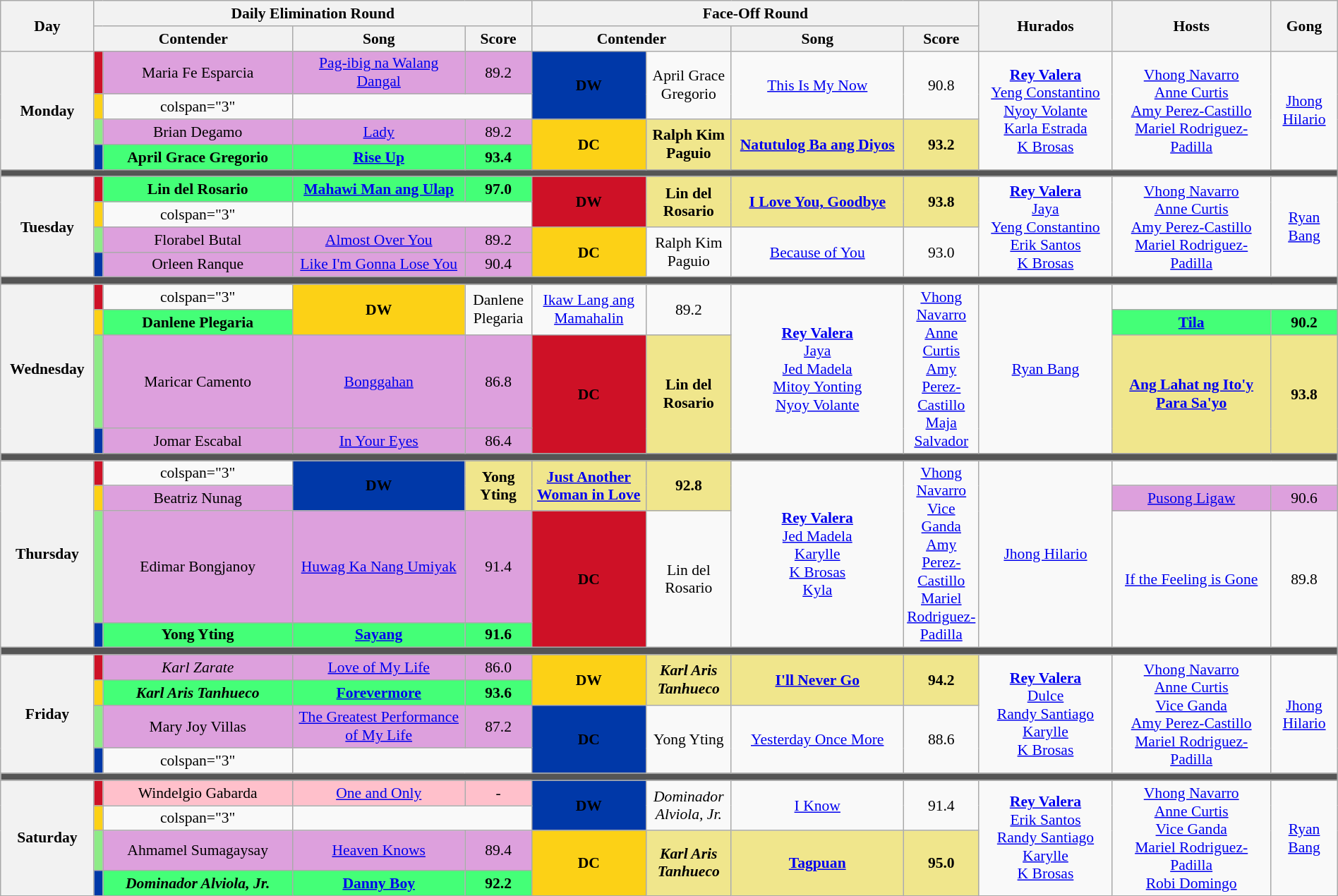<table class="wikitable mw-collapsible mw-collapsed" style="text-align:center; font-size:90%; width:100%;">
<tr>
<th rowspan="2" width="07%">Day</th>
<th colspan="4">Daily Elimination Round</th>
<th colspan="4">Face-Off Round</th>
<th rowspan="2" width="10%">Hurados</th>
<th rowspan="2" width="12%">Hosts</th>
<th rowspan="2" width="05%">Gong</th>
</tr>
<tr>
<th width="15%"  colspan=2>Contender</th>
<th width="13%">Song</th>
<th width="05%">Score</th>
<th width="15%"  colspan=2>Contender</th>
<th width="13%">Song</th>
<th width="05%">Score</th>
</tr>
<tr>
<th rowspan="4">Monday<br><small></small></th>
<th style="background-color:#CE1126;"></th>
<td style="background:Plum;">Maria Fe Esparcia</td>
<td style="background:Plum;"><a href='#'>Pag-ibig na Walang Dangal</a></td>
<td style="background:Plum;">89.2</td>
<th rowspan="2" style="background-color:#0038A8;">DW</th>
<td rowspan="2">April Grace Gregorio</td>
<td rowspan="2"><a href='#'>This Is My Now</a></td>
<td rowspan="2">90.8</td>
<td rowspan="4"><strong><a href='#'>Rey Valera</a></strong><br><a href='#'>Yeng Constantino</a><br><a href='#'>Nyoy Volante</a><br><a href='#'>Karla Estrada</a><br><a href='#'>K Brosas</a></td>
<td rowspan="4"><a href='#'>Vhong Navarro</a><br><a href='#'>Anne Curtis</a><br><a href='#'>Amy Perez-Castillo</a><br><a href='#'>Mariel Rodriguez-Padilla</a></td>
<td rowspan="4"><a href='#'>Jhong Hilario</a></td>
</tr>
<tr>
<th style="background-color:#FCD116;"></th>
<td>colspan="3" </td>
</tr>
<tr>
<th style="background-color:#8deb87;"></th>
<td style="background:Plum;">Brian Degamo</td>
<td style="background:Plum;"><a href='#'>Lady</a></td>
<td style="background:Plum;">89.2</td>
<th rowspan="2" style="background-color:#FCD116;">DC</th>
<td rowspan="2" style="background:Khaki;"><strong>Ralph Kim Paguio</strong></td>
<td rowspan="2" style="background:Khaki;"><strong><a href='#'>Natutulog Ba ang Diyos</a></strong></td>
<td rowspan="2" style="background:Khaki;"><strong>93.2</strong></td>
</tr>
<tr>
<th style="background-color:#0038A8;"></th>
<td style="background:#44ff77;"><strong>April Grace Gregorio</strong></td>
<td style="background:#44ff77;"><strong><a href='#'>Rise Up</a></strong></td>
<td style="background:#44ff77;"><strong>93.4</strong></td>
</tr>
<tr>
<th colspan="12" style="background:#555;"></th>
</tr>
<tr>
<th rowspan="4">Tuesday<br><small></small></th>
<th style="background-color:#CE1126;"></th>
<td style="background:#44ff77;"><strong>Lin del Rosario</strong></td>
<td style="background:#44ff77;"><strong><a href='#'>Mahawi Man ang Ulap</a></strong></td>
<td style="background:#44ff77;"><strong>97.0</strong></td>
<th rowspan="2" style="background-color:#CE1126;">DW</th>
<td rowspan="2" style="background:Khaki;"><strong>Lin del Rosario</strong></td>
<td rowspan="2" style="background:Khaki;"><strong><a href='#'>I Love You, Goodbye</a></strong></td>
<td rowspan="2" style="background:Khaki;"><strong>93.8</strong></td>
<td rowspan="4"><strong><a href='#'>Rey Valera</a></strong><br><a href='#'>Jaya</a><br><a href='#'>Yeng Constantino</a><br><a href='#'>Erik Santos</a><br><a href='#'>K Brosas</a></td>
<td rowspan="4"><a href='#'>Vhong Navarro</a><br><a href='#'>Anne Curtis</a><br><a href='#'>Amy Perez-Castillo</a><br><a href='#'>Mariel Rodriguez-Padilla</a></td>
<td rowspan="4"><a href='#'>Ryan Bang</a></td>
</tr>
<tr>
<th style="background-color:#FCD116;"></th>
<td>colspan="3" </td>
</tr>
<tr>
<th style="background-color:#8deb87;"></th>
<td style="background:Plum;">Florabel Butal</td>
<td style="background:Plum;"><a href='#'>Almost Over You</a></td>
<td style="background:Plum;">89.2</td>
<th rowspan="2" style="background-color:#FCD116;">DC</th>
<td rowspan="2">Ralph Kim Paguio</td>
<td rowspan="2"><a href='#'>Because of You</a></td>
<td rowspan="2">93.0</td>
</tr>
<tr>
<th style="background-color:#0038A8;"></th>
<td style="background:Plum;">Orleen Ranque</td>
<td style="background:Plum;"><a href='#'>Like I'm Gonna Lose You</a></td>
<td style="background:Plum;">90.4</td>
</tr>
<tr>
<th colspan="12" style="background:#555;"></th>
</tr>
<tr>
<th rowspan="4">Wednesday<br><small></small></th>
<th style="background-color:#CE1126;"></th>
<td>colspan="3" </td>
<th rowspan="2" style="background-color:#FCD116;">DW</th>
<td rowspan="2">Danlene Plegaria</td>
<td rowspan="2"><a href='#'>Ikaw Lang ang Mamahalin</a></td>
<td rowspan="2">89.2</td>
<td rowspan="4"><strong><a href='#'>Rey Valera</a></strong><br><a href='#'>Jaya</a><br><a href='#'>Jed Madela</a><br><a href='#'>Mitoy Yonting</a><br><a href='#'>Nyoy Volante</a></td>
<td rowspan="4"><a href='#'>Vhong Navarro</a><br><a href='#'>Anne Curtis</a><br><a href='#'>Amy Perez-Castillo</a><br><a href='#'>Maja Salvador</a></td>
<td rowspan="4"><a href='#'>Ryan Bang</a></td>
</tr>
<tr>
<th style="background-color:#FCD116;"></th>
<td style="background:#44ff77;"><strong>Danlene Plegaria</strong></td>
<td style="background:#44ff77;"><strong><a href='#'>Tila</a></strong></td>
<td style="background:#44ff77;"><strong>90.2</strong></td>
</tr>
<tr>
<th style="background-color:#8deb87;"></th>
<td style="background:Plum;">Maricar Camento</td>
<td style="background:Plum;"><a href='#'>Bonggahan</a></td>
<td style="background:Plum;">86.8</td>
<th rowspan="2" style="background-color:#CE1126;">DC</th>
<td rowspan="2" style="background:Khaki;"><strong>Lin del Rosario</strong></td>
<td rowspan="2" style="background:Khaki;"><strong><a href='#'>Ang Lahat ng Ito'y Para Sa'yo</a></strong></td>
<td rowspan="2" style="background:Khaki;"><strong>93.8</strong></td>
</tr>
<tr>
<th style="background-color:#0038A8;"></th>
<td style="background:Plum;">Jomar Escabal</td>
<td style="background:Plum;"><a href='#'>In Your Eyes</a></td>
<td style="background:Plum;">86.4</td>
</tr>
<tr>
<th colspan="12" style="background:#555;"></th>
</tr>
<tr>
<th rowspan="4">Thursday<br><small></small></th>
<th style="background-color:#CE1126;"></th>
<td>colspan="3" </td>
<th rowspan="2" style="background-color:#0038A8;">DW</th>
<td rowspan="2" style="background:Khaki;"><strong>Yong Yting</strong></td>
<td rowspan="2" style="background:Khaki;"><strong><a href='#'>Just Another Woman in Love</a></strong></td>
<td rowspan="2" style="background:Khaki;"><strong>92.8</strong></td>
<td rowspan="4"><strong><a href='#'>Rey Valera</a></strong><br><a href='#'>Jed Madela</a><br><a href='#'>Karylle</a><br><a href='#'>K Brosas</a><br><a href='#'>Kyla</a></td>
<td rowspan="4"><a href='#'>Vhong Navarro</a><br><a href='#'>Vice Ganda</a><br><a href='#'>Amy Perez-Castillo</a><br><a href='#'>Mariel Rodriguez-Padilla</a></td>
<td rowspan="4"><a href='#'>Jhong Hilario</a></td>
</tr>
<tr>
<th style="background-color:#FCD116;"></th>
<td style="background:Plum;">Beatriz Nunag</td>
<td style="background:Plum;"><a href='#'>Pusong Ligaw</a></td>
<td style="background:Plum;">90.6</td>
</tr>
<tr>
<th style="background-color:#8deb87;"></th>
<td style="background:Plum;">Edimar Bongjanoy</td>
<td style="background:Plum;"><a href='#'>Huwag Ka Nang Umiyak</a></td>
<td style="background:Plum;">91.4</td>
<th rowspan="2" style="background-color:#CE1126;">DC</th>
<td rowspan="2">Lin del Rosario</td>
<td rowspan="2"><a href='#'>If the Feeling is Gone</a></td>
<td rowspan="2">89.8</td>
</tr>
<tr>
<th style="background-color:#0038A8;"></th>
<td style="background:#44ff77;"><strong>Yong Yting</strong></td>
<td style="background:#44ff77;"><strong><a href='#'>Sayang</a></strong></td>
<td style="background:#44ff77;"><strong>91.6</strong></td>
</tr>
<tr>
<th colspan="12" style="background:#555;"></th>
</tr>
<tr>
<th rowspan="4">Friday<br><small></small></th>
<th style="background-color:#CE1126;"></th>
<td style="background:Plum;"><em>Karl Zarate</em></td>
<td style="background:Plum;"><a href='#'>Love of My Life</a></td>
<td style="background:Plum;">86.0</td>
<th rowspan="2" style="background-color:#FCD116;">DW</th>
<td rowspan="2" style="background:Khaki;"><strong><em>Karl Aris Tanhueco</em></strong></td>
<td rowspan="2" style="background:Khaki;"><strong><a href='#'>I'll Never Go</a></strong></td>
<td rowspan="2" style="background:Khaki;"><strong>94.2</strong></td>
<td rowspan="4"><strong><a href='#'>Rey Valera</a></strong><br><a href='#'>Dulce</a><br><a href='#'>Randy Santiago</a><br><a href='#'>Karylle</a><br><a href='#'>K Brosas</a></td>
<td rowspan="4"><a href='#'>Vhong Navarro</a><br><a href='#'>Anne Curtis</a><br><a href='#'>Vice Ganda</a><br><a href='#'>Amy Perez-Castillo</a><br><a href='#'>Mariel Rodriguez-Padilla</a></td>
<td rowspan="4"><a href='#'>Jhong Hilario</a></td>
</tr>
<tr>
<th style="background-color:#FCD116;"></th>
<td style="background:#44ff77;"><strong><em>Karl Aris Tanhueco</em></strong></td>
<td style="background:#44ff77;"><strong><a href='#'>Forevermore</a></strong></td>
<td style="background:#44ff77;"><strong>93.6</strong></td>
</tr>
<tr>
<th style="background-color:#8deb87;"></th>
<td style="background:Plum;">Mary Joy Villas</td>
<td style="background:Plum;"><a href='#'>The Greatest Performance of My Life</a></td>
<td style="background:Plum;">87.2</td>
<th rowspan="2" style="background-color:#0038A8;">DC</th>
<td rowspan="2">Yong Yting</td>
<td rowspan="2"><a href='#'>Yesterday Once More</a></td>
<td rowspan="2">88.6</td>
</tr>
<tr>
<th style="background-color:#0038A8;"></th>
<td>colspan="3" </td>
</tr>
<tr>
<th colspan="12" style="background:#555;"></th>
</tr>
<tr>
<th rowspan="4">Saturday<br><small></small></th>
<th style="background-color:#CE1126;"></th>
<td style="background:pink;">Windelgio Gabarda</td>
<td style="background:pink;"><a href='#'>One and Only</a></td>
<td style="background:pink;">-</td>
<th rowspan="2" style="background-color:#0038A8;">DW</th>
<td rowspan="2"><em>Dominador Alviola, Jr.</em></td>
<td rowspan="2"><a href='#'>I Know</a></td>
<td rowspan="2">91.4</td>
<td rowspan="4"><strong><a href='#'>Rey Valera</a></strong><br><a href='#'>Erik Santos</a><br><a href='#'>Randy Santiago</a><br><a href='#'>Karylle</a><br><a href='#'>K Brosas</a></td>
<td rowspan="4"><a href='#'>Vhong Navarro</a><br><a href='#'>Anne Curtis</a><br><a href='#'>Vice Ganda</a><br><a href='#'>Mariel Rodriguez-Padilla</a><br><a href='#'>Robi Domingo</a></td>
<td rowspan="4"><a href='#'>Ryan Bang</a></td>
</tr>
<tr>
<th style="background-color:#FCD116;"></th>
<td>colspan="3" </td>
</tr>
<tr>
<th style="background-color:#8deb87;"></th>
<td style="background:Plum;">Ahmamel Sumagaysay</td>
<td style="background:Plum;"><a href='#'>Heaven Knows</a></td>
<td style="background:Plum;">89.4</td>
<th rowspan="2" style="background-color:#FCD116;">DC</th>
<td rowspan="2" style="background:Khaki;"><strong><em>Karl Aris Tanhueco</em></strong></td>
<td rowspan="2" style="background:Khaki;"><strong><a href='#'>Tagpuan</a></strong></td>
<td rowspan="2" style="background:Khaki;"><strong>95.0</strong></td>
</tr>
<tr>
<th style="background-color:#0038A8;"></th>
<td style="background:#44ff77;"><strong><em>Dominador Alviola, Jr.</em></strong></td>
<td style="background:#44ff77;"><strong><a href='#'>Danny Boy</a></strong></td>
<td style="background:#44ff77;"><strong>92.2</strong></td>
</tr>
</table>
